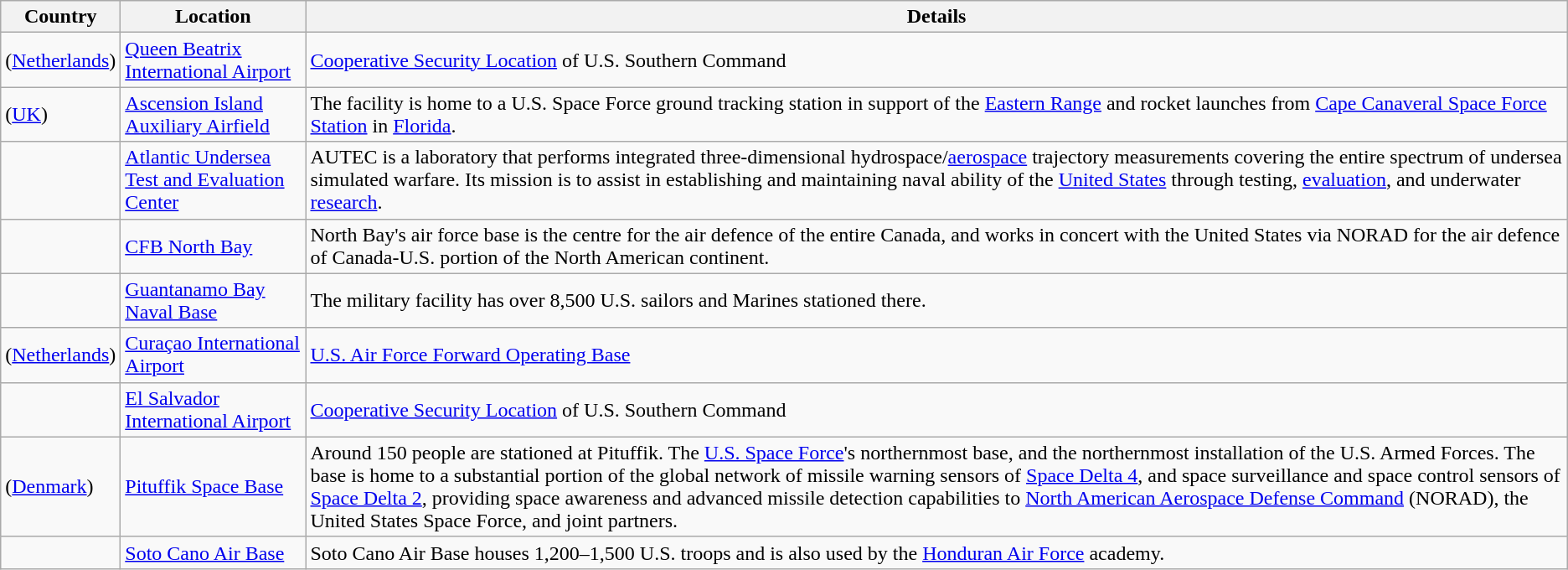<table class="wikitable sortable">
<tr>
<th>Country</th>
<th>Location</th>
<th>Details</th>
</tr>
<tr>
<td> (<a href='#'>Netherlands</a>)</td>
<td><a href='#'>Queen Beatrix International Airport</a></td>
<td><a href='#'>Cooperative Security Location</a> of U.S. Southern Command</td>
</tr>
<tr>
<td> (<a href='#'>UK</a>)</td>
<td><a href='#'>Ascension Island Auxiliary Airfield</a></td>
<td>The facility is home to a U.S. Space Force ground tracking station in support of the <a href='#'>Eastern Range</a> and rocket launches from <a href='#'>Cape Canaveral Space Force Station</a> in <a href='#'>Florida</a>.</td>
</tr>
<tr>
<td></td>
<td><a href='#'>Atlantic Undersea Test and Evaluation Center</a></td>
<td>AUTEC is a laboratory that performs integrated three-dimensional hydrospace/<a href='#'>aerospace</a> trajectory measurements covering the entire spectrum of undersea simulated warfare. Its mission is to assist in establishing and maintaining naval ability of the <a href='#'>United States</a> through testing, <a href='#'>evaluation</a>, and underwater <a href='#'>research</a>.</td>
</tr>
<tr>
<td></td>
<td><a href='#'>CFB North Bay</a></td>
<td>North Bay's air force base is the centre for the air defence of the entire Canada, and works in concert with the United States via NORAD for the air defence of Canada-U.S. portion of the North American continent.</td>
</tr>
<tr>
<td></td>
<td><a href='#'>Guantanamo Bay Naval Base</a></td>
<td>The military facility has over 8,500 U.S. sailors and Marines stationed there.</td>
</tr>
<tr>
<td> (<a href='#'>Netherlands</a>)</td>
<td><a href='#'>Curaçao International Airport</a></td>
<td><a href='#'>U.S. Air Force Forward Operating Base</a></td>
</tr>
<tr>
<td></td>
<td><a href='#'>El Salvador International Airport</a></td>
<td><a href='#'>Cooperative Security Location</a> of U.S. Southern Command</td>
</tr>
<tr>
<td> (<a href='#'>Denmark</a>)</td>
<td><a href='#'>Pituffik Space Base</a></td>
<td>Around 150 people are stationed at Pituffik. The <a href='#'>U.S. Space Force</a>'s northernmost base, and the northernmost installation of the U.S. Armed Forces. The base is home to a substantial portion of the global network of missile warning sensors of <a href='#'>Space Delta 4</a>, and space surveillance and space control sensors of <a href='#'>Space Delta 2</a>, providing space awareness and advanced missile detection capabilities to <a href='#'>North American Aerospace Defense Command</a> (NORAD), the United States Space Force, and joint partners.</td>
</tr>
<tr>
<td></td>
<td><a href='#'>Soto Cano Air Base</a></td>
<td>Soto Cano Air Base houses 1,200–1,500 U.S. troops and is also used by the <a href='#'>Honduran Air Force</a> academy.</td>
</tr>
</table>
